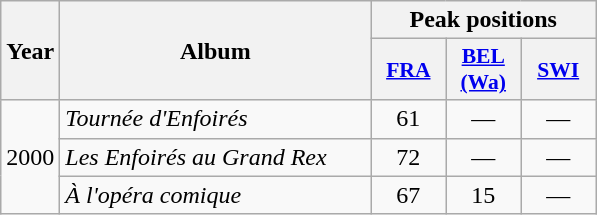<table class="wikitable">
<tr>
<th align="center" rowspan="2" width="10">Year</th>
<th align="center" rowspan="2" width="200">Album</th>
<th align="center" colspan="3" width="20">Peak positions</th>
</tr>
<tr>
<th scope="col" style="width:3em;font-size:90%;"><a href='#'>FRA</a><br></th>
<th scope="col" style="width:3em;font-size:90%;"><a href='#'>BEL <br>(Wa)</a><br></th>
<th scope="col" style="width:3em;font-size:90%;"><a href='#'>SWI</a></th>
</tr>
<tr>
<td style="text-align:center;" rowspan="3">2000</td>
<td><em>Tournée d'Enfoirés</em></td>
<td style="text-align:center;">61</td>
<td style="text-align:center;">—</td>
<td style="text-align:center;">—</td>
</tr>
<tr>
<td><em>Les Enfoirés au Grand Rex</em></td>
<td style="text-align:center;">72</td>
<td style="text-align:center;">—</td>
<td style="text-align:center;">—</td>
</tr>
<tr>
<td><em>À l'opéra comique</em></td>
<td style="text-align:center;">67</td>
<td style="text-align:center;">15</td>
<td style="text-align:center;">—</td>
</tr>
</table>
